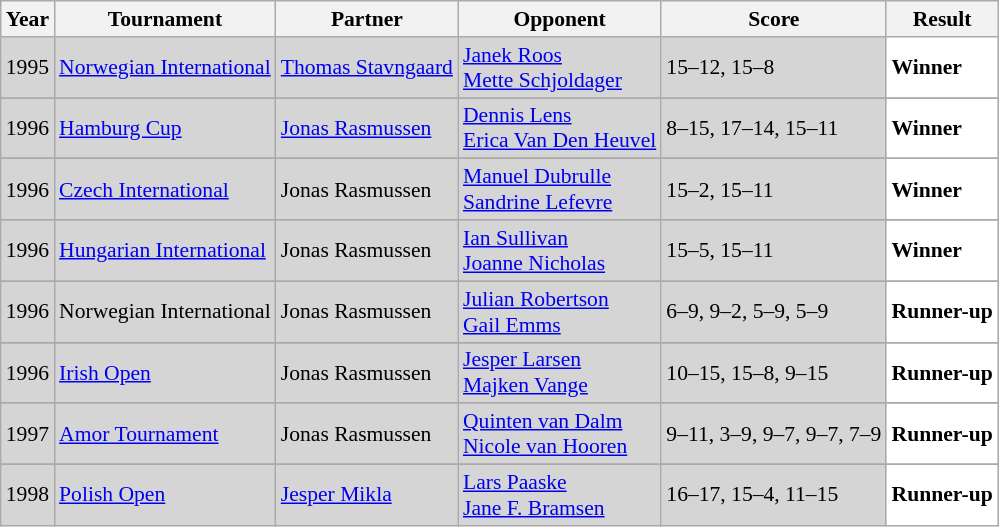<table class="sortable wikitable" style="font-size: 90%;">
<tr>
<th>Year</th>
<th>Tournament</th>
<th>Partner</th>
<th>Opponent</th>
<th>Score</th>
<th>Result</th>
</tr>
<tr style="background:#D5D5D5">
<td align="center">1995</td>
<td align="left"><a href='#'>Norwegian International</a></td>
<td align="left"> <a href='#'>Thomas Stavngaard</a></td>
<td align="left"> <a href='#'>Janek Roos</a> <br>  <a href='#'>Mette Schjoldager</a></td>
<td align="left">15–12, 15–8</td>
<td style="text-align:left; background:white"> <strong>Winner</strong></td>
</tr>
<tr>
</tr>
<tr style="background:#D5D5D5">
<td align="center">1996</td>
<td align="left"><a href='#'>Hamburg Cup</a></td>
<td align="left"> <a href='#'>Jonas Rasmussen</a></td>
<td align="left"> <a href='#'>Dennis Lens</a> <br>  <a href='#'>Erica Van Den Heuvel</a></td>
<td align="left">8–15, 17–14, 15–11</td>
<td style="text-align:left; background:white"> <strong>Winner</strong></td>
</tr>
<tr>
</tr>
<tr style="background:#D5D5D5">
<td align="center">1996</td>
<td align="left"><a href='#'>Czech International</a></td>
<td align="left"> Jonas Rasmussen</td>
<td align="left"> <a href='#'>Manuel Dubrulle</a> <br>  <a href='#'>Sandrine Lefevre</a></td>
<td align="left">15–2, 15–11</td>
<td style="text-align:left; background:white"> <strong>Winner</strong></td>
</tr>
<tr>
</tr>
<tr style="background:#D5D5D5">
<td align="center">1996</td>
<td align="left"><a href='#'>Hungarian International</a></td>
<td align="left"> Jonas Rasmussen</td>
<td align="left"> <a href='#'>Ian Sullivan</a> <br>  <a href='#'>Joanne Nicholas</a></td>
<td align="left">15–5, 15–11</td>
<td style="text-align:left; background:white"> <strong>Winner</strong></td>
</tr>
<tr>
</tr>
<tr style="background:#D5D5D5">
<td align="center">1996</td>
<td align="left">Norwegian International</td>
<td align="left"> Jonas Rasmussen</td>
<td align="left"> <a href='#'>Julian Robertson</a> <br>  <a href='#'>Gail Emms</a></td>
<td align="left">6–9, 9–2, 5–9, 5–9</td>
<td style="text-align:left; background:white"> <strong>Runner-up</strong></td>
</tr>
<tr>
</tr>
<tr style="background:#D5D5D5">
<td align="center">1996</td>
<td align="left"><a href='#'>Irish Open</a></td>
<td align="left"> Jonas Rasmussen</td>
<td align="left"> <a href='#'>Jesper Larsen</a> <br>  <a href='#'>Majken Vange</a></td>
<td align="left">10–15, 15–8, 9–15</td>
<td style="text-align:left; background:white"> <strong>Runner-up</strong></td>
</tr>
<tr>
</tr>
<tr style="background:#D5D5D5">
<td align="center">1997</td>
<td align="left"><a href='#'>Amor Tournament</a></td>
<td align="left"> Jonas Rasmussen</td>
<td align="left"> <a href='#'>Quinten van Dalm</a> <br>  <a href='#'>Nicole van Hooren</a></td>
<td align="left">9–11, 3–9, 9–7, 9–7, 7–9</td>
<td style="text-align:left; background:white"> <strong>Runner-up</strong></td>
</tr>
<tr>
</tr>
<tr style="background:#D5D5D5">
<td align="center">1998</td>
<td align="left"><a href='#'>Polish Open</a></td>
<td align="left"> <a href='#'>Jesper Mikla</a></td>
<td align="left"> <a href='#'>Lars Paaske</a> <br>  <a href='#'>Jane F. Bramsen</a></td>
<td align="left">16–17, 15–4, 11–15</td>
<td style="text-align:left; background:white"> <strong>Runner-up</strong></td>
</tr>
</table>
